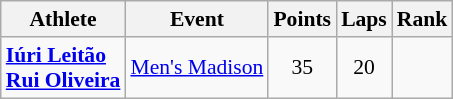<table class=wikitable style=font-size:90%;text-align:center>
<tr>
<th>Athlete</th>
<th>Event</th>
<th>Points</th>
<th>Laps</th>
<th>Rank</th>
</tr>
<tr>
<td align=left><strong><a href='#'>Iúri Leitão</a><br><a href='#'>Rui Oliveira</a></strong></td>
<td align=left><a href='#'>Men's Madison</a></td>
<td>35</td>
<td>20</td>
<td></td>
</tr>
</table>
